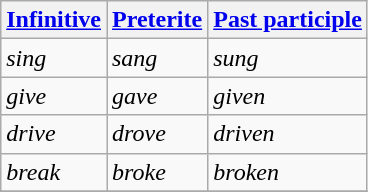<table class="wikitable">
<tr>
<th><a href='#'>Infinitive</a></th>
<th><a href='#'>Preterite</a></th>
<th><a href='#'>Past participle</a></th>
</tr>
<tr>
<td><em>sing</em></td>
<td><em>sang</em></td>
<td><em>sung</em></td>
</tr>
<tr>
<td><em>give</em></td>
<td><em>gave</em></td>
<td><em>given</em></td>
</tr>
<tr>
<td><em>drive</em></td>
<td><em>drove</em></td>
<td><em>driven</em></td>
</tr>
<tr>
<td><em>break</em></td>
<td><em>broke</em></td>
<td><em>broken</em></td>
</tr>
<tr>
</tr>
</table>
